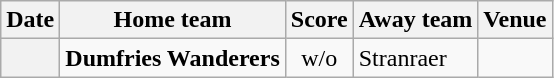<table class="wikitable football-result-list" style="max-width: 80em; text-align: center">
<tr>
<th scope="col">Date</th>
<th scope="col">Home team</th>
<th scope="col">Score</th>
<th scope="col">Away team</th>
<th scope="col">Venue</th>
</tr>
<tr>
<th scope="row"></th>
<td align=right><strong>Dumfries Wanderers</strong></td>
<td>w/o</td>
<td align=left>Stranraer</td>
<td></td>
</tr>
</table>
